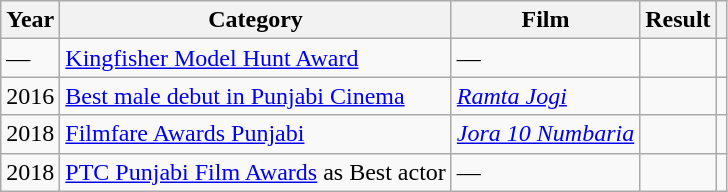<table class="wikitable sortable">
<tr>
<th>Year</th>
<th>Category</th>
<th>Film</th>
<th>Result</th>
<th class="unsortable"></th>
</tr>
<tr>
<td>—</td>
<td><a href='#'>Kingfisher Model Hunt Award</a></td>
<td>—</td>
<td></td>
<td></td>
</tr>
<tr>
<td>2016</td>
<td><a href='#'>Best male debut in Punjabi Cinema</a></td>
<td><em><a href='#'>Ramta Jogi</a></em></td>
<td></td>
<td></td>
</tr>
<tr>
<td>2018</td>
<td><a href='#'>Filmfare Awards Punjabi</a></td>
<td><em><a href='#'>Jora 10 Numbaria</a></em></td>
<td></td>
<td></td>
</tr>
<tr>
<td>2018</td>
<td><a href='#'>PTC Punjabi Film Awards</a> as Best actor</td>
<td>—</td>
<td></td>
<td></td>
</tr>
</table>
